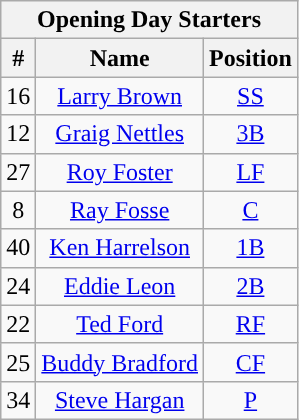<table class="wikitable" style="text-align:center">
<tr>
<th colspan="3">Opening Day Starters</th>
</tr>
<tr>
<th>#</th>
<th>Name</th>
<th>Position</th>
</tr>
<tr>
<td>16</td>
<td><a href='#'>Larry Brown</a></td>
<td><a href='#'>SS</a></td>
</tr>
<tr>
<td>12</td>
<td><a href='#'>Graig Nettles</a></td>
<td><a href='#'>3B</a></td>
</tr>
<tr>
<td>27</td>
<td><a href='#'>Roy Foster</a></td>
<td><a href='#'>LF</a></td>
</tr>
<tr>
<td>8</td>
<td><a href='#'>Ray Fosse</a></td>
<td><a href='#'>C</a></td>
</tr>
<tr>
<td>40</td>
<td><a href='#'>Ken Harrelson</a></td>
<td><a href='#'>1B</a></td>
</tr>
<tr>
<td>24</td>
<td><a href='#'>Eddie Leon</a></td>
<td><a href='#'>2B</a></td>
</tr>
<tr>
<td>22</td>
<td><a href='#'>Ted Ford</a></td>
<td><a href='#'>RF</a></td>
</tr>
<tr>
<td>25</td>
<td><a href='#'>Buddy Bradford</a></td>
<td><a href='#'>CF</a></td>
</tr>
<tr>
<td>34</td>
<td><a href='#'>Steve Hargan</a></td>
<td><a href='#'>P</a></td>
</tr>
</table>
